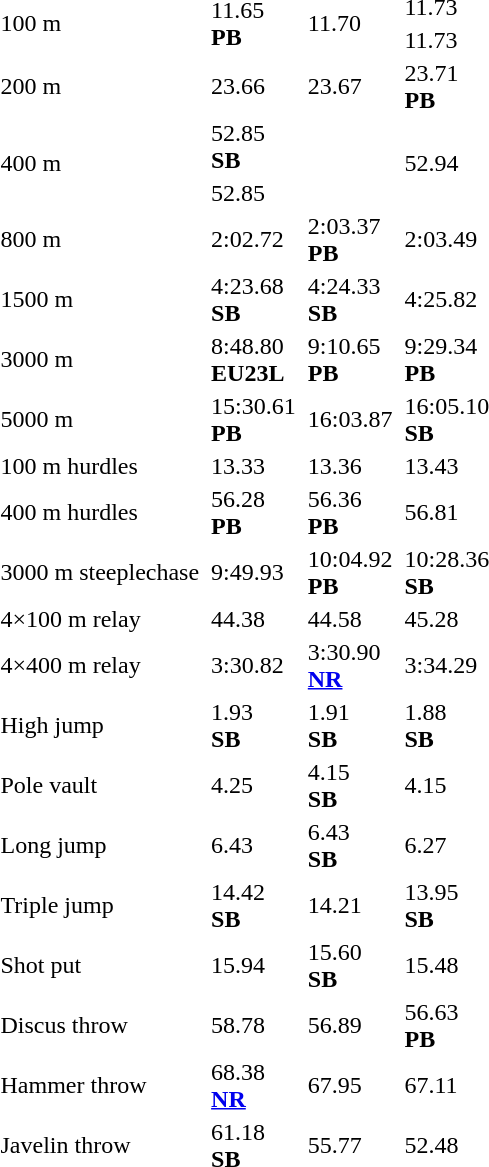<table>
<tr>
<td rowspan=2>100 m</td>
<td rowspan=2></td>
<td rowspan=2>11.65 <br><strong>PB</strong></td>
<td rowspan=2></td>
<td rowspan=2>11.70</td>
<td></td>
<td>11.73</td>
</tr>
<tr>
<td></td>
<td>11.73</td>
</tr>
<tr>
<td>200 m</td>
<td></td>
<td>23.66</td>
<td></td>
<td>23.67</td>
<td></td>
<td>23.71 <br><strong>PB</strong></td>
</tr>
<tr>
<td rowspan=2>400 m</td>
<td></td>
<td>52.85<br><strong>SB</strong></td>
<td rowspan=2></td>
<td rowspan=2></td>
<td rowspan=2></td>
<td rowspan=2>52.94</td>
</tr>
<tr>
<td></td>
<td>52.85</td>
</tr>
<tr>
<td>800 m</td>
<td></td>
<td>2:02.72</td>
<td></td>
<td>2:03.37 <br><strong>PB</strong></td>
<td></td>
<td>2:03.49</td>
</tr>
<tr>
<td>1500 m</td>
<td></td>
<td>4:23.68<br><strong>SB</strong></td>
<td></td>
<td>4:24.33 <br><strong>SB</strong></td>
<td></td>
<td>4:25.82</td>
</tr>
<tr>
<td>3000 m</td>
<td></td>
<td>8:48.80<br><strong>EU23L</strong></td>
<td></td>
<td>9:10.65 <br><strong>PB</strong></td>
<td></td>
<td>9:29.34<br><strong>PB</strong></td>
</tr>
<tr>
<td>5000 m</td>
<td></td>
<td>15:30.61<br><strong>PB</strong></td>
<td></td>
<td>16:03.87</td>
<td></td>
<td>16:05.10<br><strong>SB</strong></td>
</tr>
<tr>
<td>100 m hurdles</td>
<td></td>
<td>13.33</td>
<td></td>
<td>13.36</td>
<td></td>
<td>13.43</td>
</tr>
<tr>
<td>400 m hurdles</td>
<td></td>
<td>56.28 <br><strong>PB</strong></td>
<td></td>
<td>56.36 <br><strong>PB</strong></td>
<td></td>
<td>56.81</td>
</tr>
<tr>
<td>3000 m steeplechase</td>
<td></td>
<td>9:49.93</td>
<td></td>
<td>10:04.92 <br><strong>PB</strong></td>
<td></td>
<td>10:28.36<br><strong>SB</strong></td>
</tr>
<tr>
<td>4×100 m relay</td>
<td></td>
<td>44.38</td>
<td></td>
<td>44.58</td>
<td></td>
<td>45.28</td>
</tr>
<tr>
<td>4×400 m relay</td>
<td></td>
<td>3:30.82</td>
<td></td>
<td>3:30.90<br><strong><a href='#'>NR</a></strong></td>
<td></td>
<td>3:34.29</td>
</tr>
<tr>
<td>High jump</td>
<td></td>
<td>1.93<br><strong>SB</strong></td>
<td></td>
<td>1.91 <br><strong>SB</strong></td>
<td></td>
<td>1.88 <br><strong>SB</strong></td>
</tr>
<tr>
<td>Pole vault</td>
<td></td>
<td>4.25</td>
<td></td>
<td>4.15 <br><strong>SB</strong></td>
<td></td>
<td>4.15</td>
</tr>
<tr>
<td>Long jump</td>
<td></td>
<td>6.43</td>
<td></td>
<td>6.43<br><strong>SB</strong></td>
<td></td>
<td>6.27</td>
</tr>
<tr>
<td>Triple jump</td>
<td></td>
<td>14.42<br><strong>SB</strong></td>
<td></td>
<td>14.21</td>
<td></td>
<td>13.95<br><strong>SB</strong></td>
</tr>
<tr>
<td>Shot put</td>
<td></td>
<td>15.94</td>
<td></td>
<td>15.60<br><strong>SB</strong></td>
<td></td>
<td>15.48</td>
</tr>
<tr>
<td>Discus throw</td>
<td></td>
<td>58.78</td>
<td></td>
<td>56.89</td>
<td></td>
<td>56.63<br><strong>PB</strong></td>
</tr>
<tr>
<td>Hammer throw</td>
<td></td>
<td>68.38<br><strong><a href='#'>NR</a></strong></td>
<td></td>
<td>67.95</td>
<td></td>
<td>67.11</td>
</tr>
<tr>
<td>Javelin throw</td>
<td></td>
<td>61.18<br><strong>SB</strong></td>
<td></td>
<td>55.77</td>
<td></td>
<td>52.48</td>
</tr>
</table>
